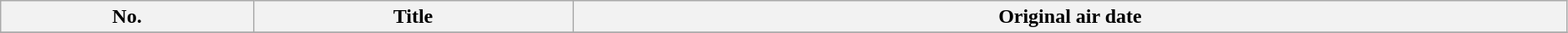<table class="wikitable plainrowheaders" style="width:99%">
<tr>
<th>No.</th>
<th>Title</th>
<th>Original air date</th>
</tr>
<tr>
</tr>
</table>
